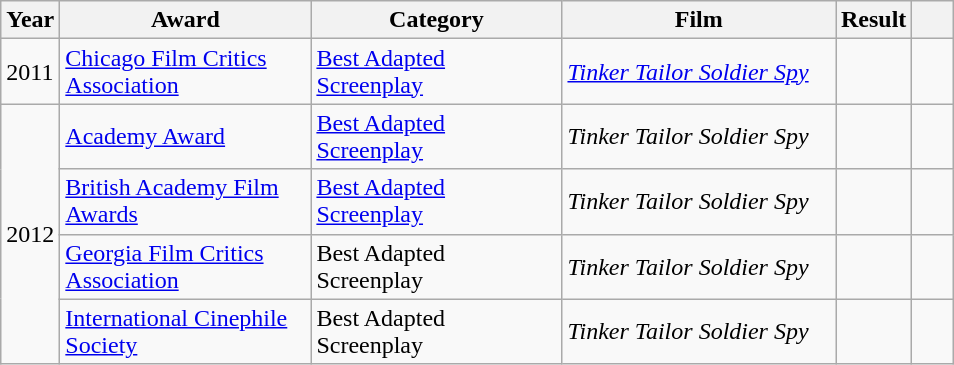<table class="wikitable">
<tr>
<th scope="col" style="width:30px;">Year</th>
<th scope="col" style="width:160PX;">Award</th>
<th scope="col" style="width:160PX;">Category</th>
<th scope="col" style="width:175px;">Film</th>
<th scope="col" style="width:20px;">Result</th>
<th scope="col" style="width:20px;"></th>
</tr>
<tr>
<td>2011</td>
<td><a href='#'>Chicago Film Critics Association</a></td>
<td><a href='#'>Best Adapted Screenplay</a></td>
<td><em><a href='#'>Tinker Tailor Soldier Spy</a></em></td>
<td></td>
<td></td>
</tr>
<tr>
<td rowspan="5">2012</td>
<td><a href='#'>Academy Award</a></td>
<td><a href='#'>Best Adapted Screenplay</a></td>
<td><em>Tinker Tailor Soldier Spy</em></td>
<td></td>
<td></td>
</tr>
<tr>
<td><a href='#'>British Academy Film Awards</a></td>
<td><a href='#'>Best Adapted Screenplay</a></td>
<td><em>Tinker Tailor Soldier Spy</em></td>
<td></td>
<td></td>
</tr>
<tr>
<td><a href='#'>Georgia Film Critics Association</a></td>
<td>Best Adapted Screenplay</td>
<td><em>Tinker Tailor Soldier Spy</em></td>
<td></td>
<td></td>
</tr>
<tr>
<td><a href='#'>International Cinephile Society</a></td>
<td>Best Adapted Screenplay</td>
<td><em>Tinker Tailor Soldier Spy</em></td>
<td></td>
<td></td>
</tr>
</table>
